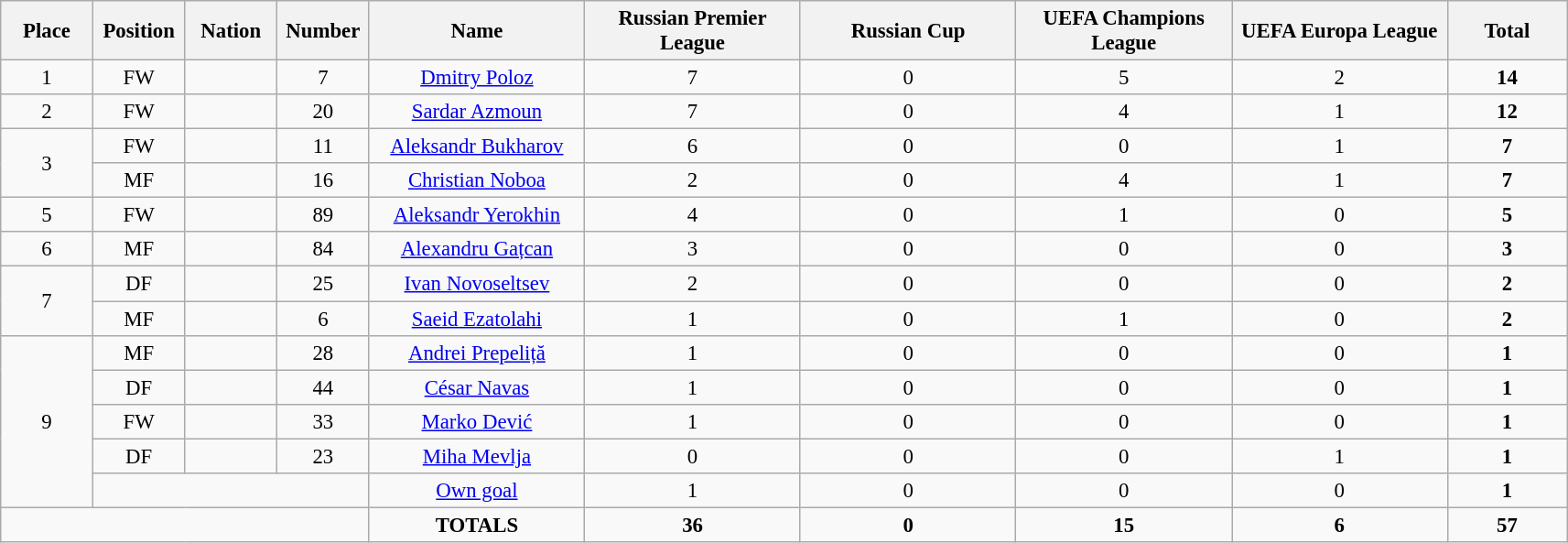<table class="wikitable" style="font-size: 95%; text-align: center;">
<tr>
<th width=60>Place</th>
<th width=60>Position</th>
<th width=60>Nation</th>
<th width=60>Number</th>
<th width=150>Name</th>
<th width=150>Russian Premier League</th>
<th width=150>Russian Cup</th>
<th width=150>UEFA Champions League</th>
<th width=150>UEFA Europa League</th>
<th width=80>Total</th>
</tr>
<tr>
<td>1</td>
<td>FW</td>
<td></td>
<td>7</td>
<td><a href='#'>Dmitry Poloz</a></td>
<td>7</td>
<td>0</td>
<td>5</td>
<td>2</td>
<td><strong>14</strong></td>
</tr>
<tr>
<td>2</td>
<td>FW</td>
<td></td>
<td>20</td>
<td><a href='#'>Sardar Azmoun</a></td>
<td>7</td>
<td>0</td>
<td>4</td>
<td>1</td>
<td><strong>12</strong></td>
</tr>
<tr>
<td rowspan="2">3</td>
<td>FW</td>
<td></td>
<td>11</td>
<td><a href='#'>Aleksandr Bukharov</a></td>
<td>6</td>
<td>0</td>
<td>0</td>
<td>1</td>
<td><strong>7</strong></td>
</tr>
<tr>
<td>MF</td>
<td></td>
<td>16</td>
<td><a href='#'>Christian Noboa</a></td>
<td>2</td>
<td>0</td>
<td>4</td>
<td>1</td>
<td><strong>7</strong></td>
</tr>
<tr>
<td>5</td>
<td>FW</td>
<td></td>
<td>89</td>
<td><a href='#'>Aleksandr Yerokhin</a></td>
<td>4</td>
<td>0</td>
<td>1</td>
<td>0</td>
<td><strong>5</strong></td>
</tr>
<tr>
<td>6</td>
<td>MF</td>
<td></td>
<td>84</td>
<td><a href='#'>Alexandru Gațcan</a></td>
<td>3</td>
<td>0</td>
<td>0</td>
<td>0</td>
<td><strong>3</strong></td>
</tr>
<tr>
<td rowspan="2">7</td>
<td>DF</td>
<td></td>
<td>25</td>
<td><a href='#'>Ivan Novoseltsev</a></td>
<td>2</td>
<td>0</td>
<td>0</td>
<td>0</td>
<td><strong>2</strong></td>
</tr>
<tr>
<td>MF</td>
<td></td>
<td>6</td>
<td><a href='#'>Saeid Ezatolahi</a></td>
<td>1</td>
<td>0</td>
<td>1</td>
<td>0</td>
<td><strong>2</strong></td>
</tr>
<tr>
<td rowspan="5">9</td>
<td>MF</td>
<td></td>
<td>28</td>
<td><a href='#'>Andrei Prepeliță</a></td>
<td>1</td>
<td>0</td>
<td>0</td>
<td>0</td>
<td><strong>1</strong></td>
</tr>
<tr>
<td>DF</td>
<td></td>
<td>44</td>
<td><a href='#'>César Navas</a></td>
<td>1</td>
<td>0</td>
<td>0</td>
<td>0</td>
<td><strong>1</strong></td>
</tr>
<tr>
<td>FW</td>
<td></td>
<td>33</td>
<td><a href='#'>Marko Dević</a></td>
<td>1</td>
<td>0</td>
<td>0</td>
<td>0</td>
<td><strong>1</strong></td>
</tr>
<tr>
<td>DF</td>
<td></td>
<td>23</td>
<td><a href='#'>Miha Mevlja</a></td>
<td>0</td>
<td>0</td>
<td>0</td>
<td>1</td>
<td><strong>1</strong></td>
</tr>
<tr>
<td colspan="3"></td>
<td><a href='#'>Own goal</a></td>
<td>1</td>
<td>0</td>
<td>0</td>
<td>0</td>
<td><strong>1</strong></td>
</tr>
<tr>
<td colspan="4"></td>
<td><strong>TOTALS</strong></td>
<td><strong>36</strong></td>
<td><strong>0</strong></td>
<td><strong>15</strong></td>
<td><strong>6</strong></td>
<td><strong>57</strong></td>
</tr>
</table>
